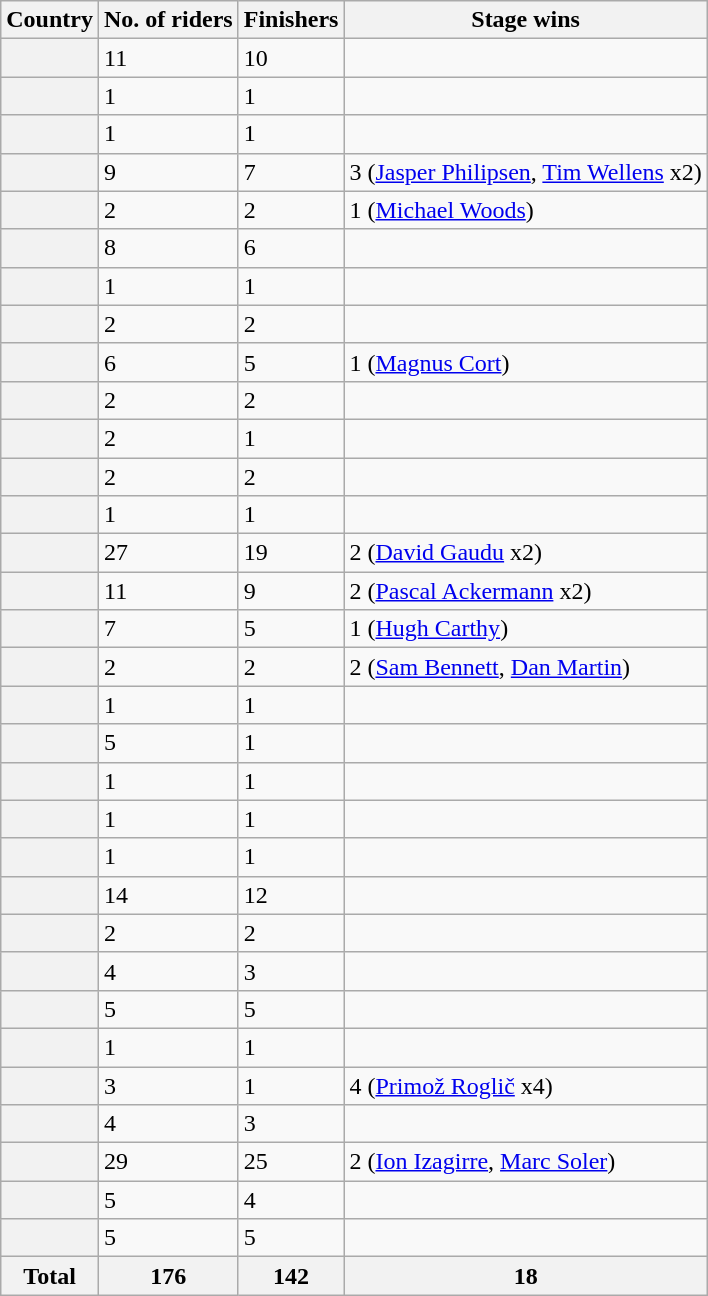<table class="wikitable sortable plainrowheaders">
<tr>
<th scope="col">Country</th>
<th scope="col">No. of riders</th>
<th scope="col">Finishers</th>
<th scope="col">Stage wins</th>
</tr>
<tr>
<th scope="row"></th>
<td>11</td>
<td>10</td>
<td></td>
</tr>
<tr>
<th scope="row"></th>
<td>1</td>
<td>1</td>
<td></td>
</tr>
<tr>
<th scope="row"></th>
<td>1</td>
<td>1</td>
<td></td>
</tr>
<tr>
<th scope="row"></th>
<td>9</td>
<td>7</td>
<td>3 (<a href='#'>Jasper Philipsen</a>, <a href='#'>Tim Wellens</a> x2)</td>
</tr>
<tr>
<th scope="row"></th>
<td>2</td>
<td>2</td>
<td>1 (<a href='#'>Michael Woods</a>)</td>
</tr>
<tr>
<th scope="row"></th>
<td>8</td>
<td>6</td>
<td></td>
</tr>
<tr>
<th scope="row"></th>
<td>1</td>
<td>1</td>
<td></td>
</tr>
<tr>
<th scope="row"></th>
<td>2</td>
<td>2</td>
<td></td>
</tr>
<tr>
<th scope="row"></th>
<td>6</td>
<td>5</td>
<td>1 (<a href='#'>Magnus Cort</a>)</td>
</tr>
<tr>
<th scope="row"></th>
<td>2</td>
<td>2</td>
<td></td>
</tr>
<tr>
<th scope="row"></th>
<td>2</td>
<td>1</td>
<td></td>
</tr>
<tr>
<th scope="row"></th>
<td>2</td>
<td>2</td>
<td></td>
</tr>
<tr>
<th scope="row"></th>
<td>1</td>
<td>1</td>
<td></td>
</tr>
<tr>
<th scope="row"></th>
<td>27</td>
<td>19</td>
<td>2 (<a href='#'>David Gaudu</a> x2)</td>
</tr>
<tr>
<th scope="row"></th>
<td>11</td>
<td>9</td>
<td>2 (<a href='#'>Pascal Ackermann</a> x2)</td>
</tr>
<tr>
<th scope="row"></th>
<td>7</td>
<td>5</td>
<td>1 (<a href='#'>Hugh Carthy</a>)</td>
</tr>
<tr>
<th scope="row"></th>
<td>2</td>
<td>2</td>
<td>2 (<a href='#'>Sam Bennett</a>, <a href='#'>Dan Martin</a>)</td>
</tr>
<tr>
<th scope="row"></th>
<td>1</td>
<td>1</td>
<td></td>
</tr>
<tr>
<th scope="row"></th>
<td>5</td>
<td>1</td>
<td></td>
</tr>
<tr>
<th scope="row"></th>
<td>1</td>
<td>1</td>
<td></td>
</tr>
<tr>
<th scope="row"></th>
<td>1</td>
<td>1</td>
<td></td>
</tr>
<tr>
<th scope="row"></th>
<td>1</td>
<td>1</td>
<td></td>
</tr>
<tr>
<th scope="row"></th>
<td>14</td>
<td>12</td>
<td></td>
</tr>
<tr>
<th scope="row"></th>
<td>2</td>
<td>2</td>
<td></td>
</tr>
<tr>
<th scope="row"></th>
<td>4</td>
<td>3</td>
<td></td>
</tr>
<tr>
<th scope="row"></th>
<td>5</td>
<td>5</td>
<td></td>
</tr>
<tr>
<th scope="row"></th>
<td>1</td>
<td>1</td>
<td></td>
</tr>
<tr>
<th scope="row"></th>
<td>3</td>
<td>1</td>
<td>4 (<a href='#'>Primož Roglič</a> x4)</td>
</tr>
<tr>
<th scope="row"></th>
<td>4</td>
<td>3</td>
<td></td>
</tr>
<tr>
<th scope="row"></th>
<td>29</td>
<td>25</td>
<td>2 (<a href='#'>Ion Izagirre</a>, <a href='#'>Marc Soler</a>)</td>
</tr>
<tr>
<th scope="row"></th>
<td>5</td>
<td>4</td>
<td></td>
</tr>
<tr>
<th scope="row"></th>
<td>5</td>
<td>5</td>
<td></td>
</tr>
<tr>
<th scope="row">Total</th>
<th>176</th>
<th>142</th>
<th>18</th>
</tr>
</table>
